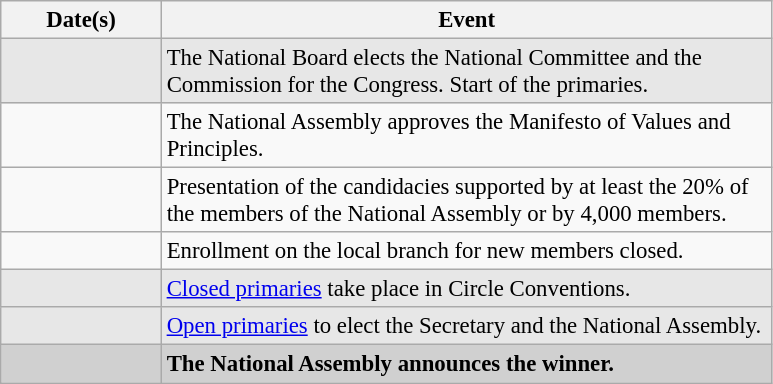<table class="wikitable" style="text-align:left; font-size:95%;">
<tr>
<th width="100">Date(s)</th>
<th width="400">Event</th>
</tr>
<tr bgcolor="#E7E7E7">
<td></td>
<td>The National Board elects the National Committee and the Commission for the Congress. Start of the primaries.</td>
</tr>
<tr>
<td></td>
<td>The National Assembly approves the Manifesto of Values and Principles.</td>
</tr>
<tr>
<td></td>
<td>Presentation of the candidacies supported by at least the 20% of the members of the National Assembly or by 4,000 members.</td>
</tr>
<tr>
<td></td>
<td>Enrollment on the local branch for new members closed.</td>
</tr>
<tr bgcolor="#E7E7E7">
<td></td>
<td><a href='#'>Closed primaries</a> take place in Circle Conventions.</td>
</tr>
<tr bgcolor="#E7E7E7">
<td></td>
<td><a href='#'>Open primaries</a> to elect the Secretary and the National Assembly.</td>
</tr>
<tr bgcolor="#D0D0D0">
<td></td>
<td><strong>The National Assembly announces the winner.</strong></td>
</tr>
</table>
